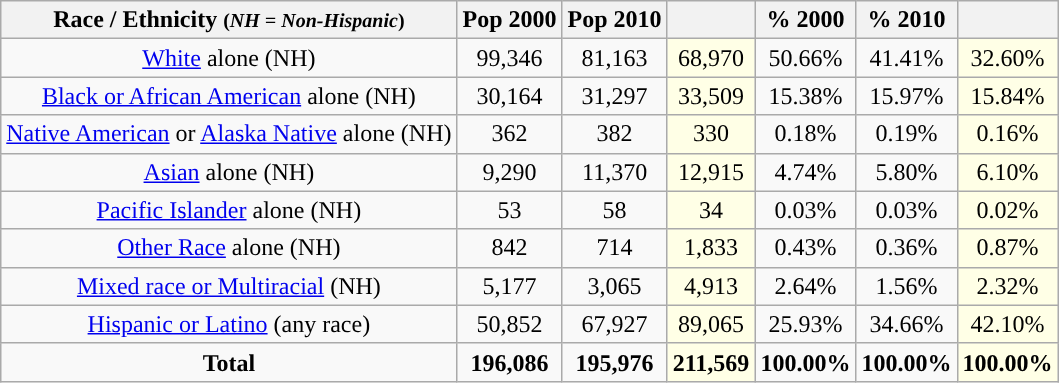<table class="wikitable" style="text-align:center;">
<tr>
<th>Race / Ethnicity <small>(<em>NH = Non-Hispanic</em>)</small></th>
<th>Pop 2000</th>
<th>Pop 2010</th>
<th></th>
<th>% 2000</th>
<th>% 2010</th>
<th></th>
</tr>
<tr>
<td><a href='#'>White</a> alone (NH)</td>
<td>99,346</td>
<td>81,163</td>
<td style='background: #ffffe6;'>68,970</td>
<td>50.66%</td>
<td>41.41%</td>
<td style='background: #ffffe6;'>32.60%</td>
</tr>
<tr>
<td><a href='#'>Black or African American</a> alone (NH)</td>
<td>30,164</td>
<td>31,297</td>
<td style='background: #ffffe6;'>33,509</td>
<td>15.38%</td>
<td>15.97%</td>
<td style='background: #ffffe6;'>15.84%</td>
</tr>
<tr>
<td><a href='#'>Native American</a> or <a href='#'>Alaska Native</a> alone (NH)</td>
<td>362</td>
<td>382</td>
<td style='background: #ffffe6;'>330</td>
<td>0.18%</td>
<td>0.19%</td>
<td style='background: #ffffe6;'>0.16%</td>
</tr>
<tr>
<td><a href='#'>Asian</a> alone (NH)</td>
<td>9,290</td>
<td>11,370</td>
<td style='background: #ffffe6;'>12,915</td>
<td>4.74%</td>
<td>5.80%</td>
<td style='background: #ffffe6;'>6.10%</td>
</tr>
<tr>
<td><a href='#'>Pacific Islander</a> alone (NH)</td>
<td>53</td>
<td>58</td>
<td style='background: #ffffe6;'>34</td>
<td>0.03%</td>
<td>0.03%</td>
<td style='background: #ffffe6;'>0.02%</td>
</tr>
<tr>
<td><a href='#'>Other Race</a> alone (NH)</td>
<td>842</td>
<td>714</td>
<td style='background: #ffffe6;'>1,833</td>
<td>0.43%</td>
<td>0.36%</td>
<td style='background: #ffffe6;'>0.87%</td>
</tr>
<tr>
<td><a href='#'>Mixed race or Multiracial</a> (NH)</td>
<td>5,177</td>
<td>3,065</td>
<td style='background: #ffffe6;'>4,913</td>
<td>2.64%</td>
<td>1.56%</td>
<td style='background: #ffffe6;'>2.32%</td>
</tr>
<tr>
<td><a href='#'>Hispanic or Latino</a> (any race)</td>
<td>50,852</td>
<td>67,927</td>
<td style='background: #ffffe6;'>89,065</td>
<td>25.93%</td>
<td>34.66%</td>
<td style='background: #ffffe6;'>42.10%</td>
</tr>
<tr>
<td><strong>Total</strong></td>
<td><strong>196,086</strong></td>
<td><strong>195,976</strong></td>
<td style='background: #ffffe6;'><strong>211,569</strong></td>
<td><strong>100.00%</strong></td>
<td><strong>100.00%</strong></td>
<td style='background: #ffffe6;'><strong>100.00%</strong></td>
</tr>
</table>
